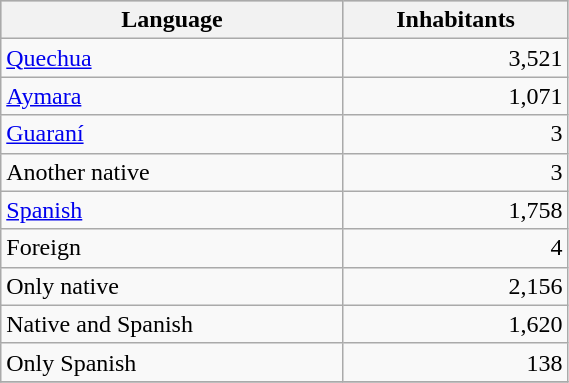<table class="wikitable" border="1" style="width:30%;" border="1">
<tr bgcolor=silver>
<th><strong>Language</strong></th>
<th><strong>Inhabitants</strong></th>
</tr>
<tr>
<td><a href='#'>Quechua</a></td>
<td align="right">3,521</td>
</tr>
<tr>
<td><a href='#'>Aymara</a></td>
<td align="right">1,071</td>
</tr>
<tr>
<td><a href='#'>Guaraní</a></td>
<td align="right">3</td>
</tr>
<tr>
<td>Another native</td>
<td align="right">3</td>
</tr>
<tr>
<td><a href='#'>Spanish</a></td>
<td align="right">1,758</td>
</tr>
<tr>
<td>Foreign</td>
<td align="right">4</td>
</tr>
<tr>
<td>Only native</td>
<td align="right">2,156</td>
</tr>
<tr>
<td>Native and Spanish</td>
<td align="right">1,620</td>
</tr>
<tr>
<td>Only Spanish</td>
<td align="right">138</td>
</tr>
<tr>
</tr>
</table>
